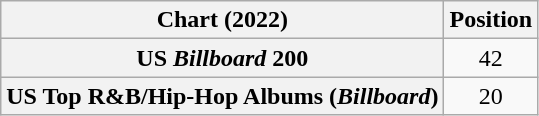<table class="wikitable sortable plainrowheaders" style="text-align:center">
<tr>
<th scope="col">Chart (2022)</th>
<th scope="col">Position</th>
</tr>
<tr>
<th scope="row">US <em>Billboard</em> 200</th>
<td>42</td>
</tr>
<tr>
<th scope="row">US Top R&B/Hip-Hop Albums (<em>Billboard</em>)</th>
<td>20</td>
</tr>
</table>
